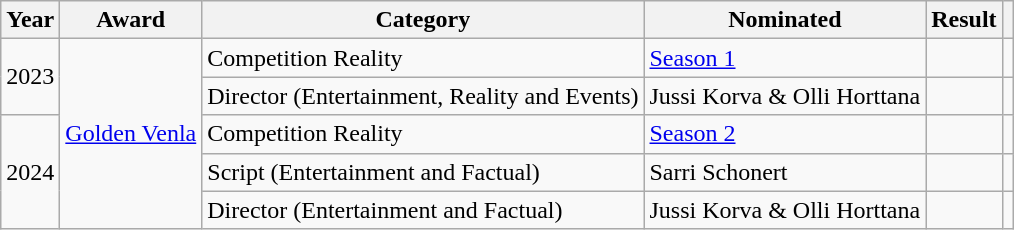<table class="wikitable">
<tr>
<th>Year</th>
<th>Award</th>
<th>Category</th>
<th>Nominated</th>
<th>Result</th>
<th></th>
</tr>
<tr>
<td rowspan="2">2023</td>
<td rowspan="5"><a href='#'>Golden Venla</a></td>
<td>Competition Reality</td>
<td><a href='#'>Season 1</a></td>
<td></td>
<td></td>
</tr>
<tr>
<td>Director (Entertainment, Reality and Events)</td>
<td>Jussi Korva & Olli Horttana</td>
<td></td>
<td></td>
</tr>
<tr>
<td rowspan="3">2024</td>
<td>Competition Reality</td>
<td><a href='#'>Season 2</a></td>
<td></td>
<td></td>
</tr>
<tr>
<td>Script (Entertainment and Factual)</td>
<td>Sarri Schonert</td>
<td></td>
<td></td>
</tr>
<tr>
<td>Director (Entertainment and Factual)</td>
<td>Jussi Korva & Olli Horttana</td>
<td></td>
<td></td>
</tr>
</table>
